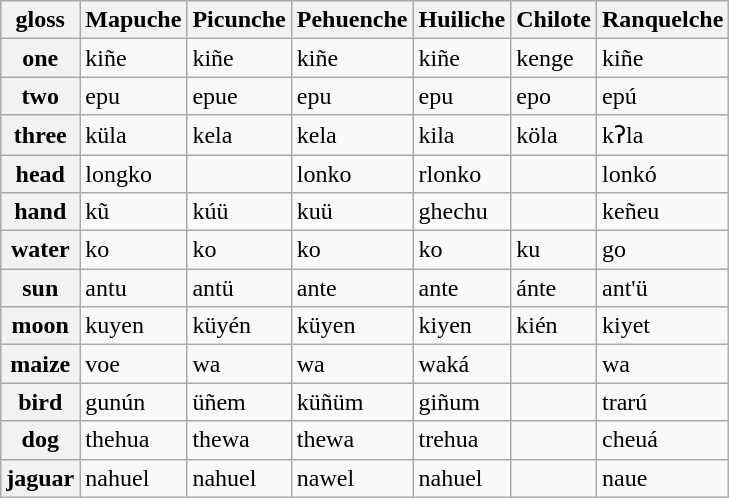<table class="wikitable sortable">
<tr>
<th>gloss</th>
<th>Mapuche</th>
<th>Picunche</th>
<th>Pehuenche</th>
<th>Huiliche</th>
<th>Chilote</th>
<th>Ranquelche</th>
</tr>
<tr>
<th>one</th>
<td>kiñe</td>
<td>kiñe</td>
<td>kiñe</td>
<td>kiñe</td>
<td>kenge</td>
<td>kiñe</td>
</tr>
<tr>
<th>two</th>
<td>epu</td>
<td>epue</td>
<td>epu</td>
<td>epu</td>
<td>epo</td>
<td>epú</td>
</tr>
<tr>
<th>three</th>
<td>küla</td>
<td>kela</td>
<td>kela</td>
<td>kila</td>
<td>köla</td>
<td>kʔla</td>
</tr>
<tr>
<th>head</th>
<td>longko</td>
<td></td>
<td>lonko</td>
<td>rlonko</td>
<td></td>
<td>lonkó</td>
</tr>
<tr>
<th>hand</th>
<td>kũ</td>
<td>kúü</td>
<td>kuü</td>
<td>ghechu</td>
<td></td>
<td>keñeu</td>
</tr>
<tr>
<th>water</th>
<td>ko</td>
<td>ko</td>
<td>ko</td>
<td>ko</td>
<td>ku</td>
<td>go</td>
</tr>
<tr>
<th>sun</th>
<td>antu</td>
<td>antü</td>
<td>ante</td>
<td>ante</td>
<td>ánte</td>
<td>ant'ü</td>
</tr>
<tr>
<th>moon</th>
<td>kuyen</td>
<td>küyén</td>
<td>küyen</td>
<td>kiyen</td>
<td>kién</td>
<td>kiyet</td>
</tr>
<tr>
<th>maize</th>
<td>voe</td>
<td>wa</td>
<td>wa</td>
<td>waká</td>
<td></td>
<td>wa</td>
</tr>
<tr>
<th>bird</th>
<td>gunún</td>
<td>üñem</td>
<td>küñüm</td>
<td>giñum</td>
<td></td>
<td>trarú</td>
</tr>
<tr>
<th>dog</th>
<td>thehua</td>
<td>thewa</td>
<td>thewa</td>
<td>trehua</td>
<td></td>
<td>cheuá</td>
</tr>
<tr>
<th>jaguar</th>
<td>nahuel</td>
<td>nahuel</td>
<td>nawel</td>
<td>nahuel</td>
<td></td>
<td>naue</td>
</tr>
</table>
